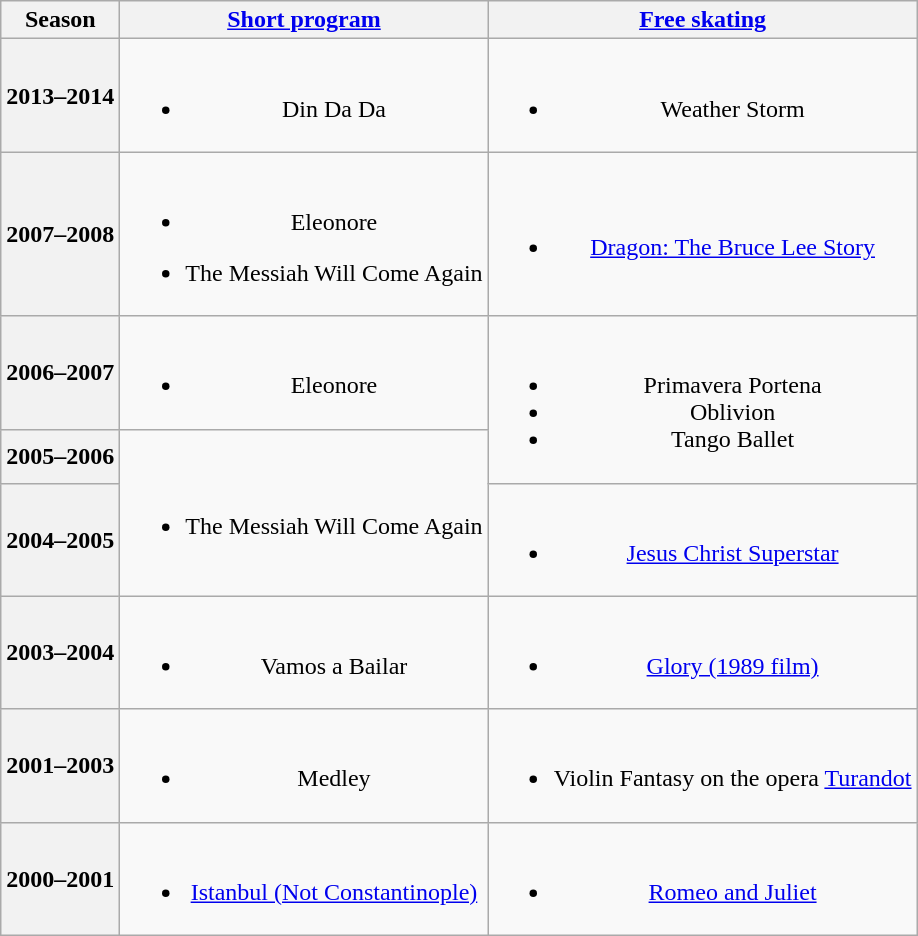<table class="wikitable" style="text-align:center">
<tr>
<th>Season</th>
<th><a href='#'>Short program</a></th>
<th><a href='#'>Free skating</a></th>
</tr>
<tr>
<th>2013–2014 <br> </th>
<td><br><ul><li>Din Da Da <br></li></ul></td>
<td><br><ul><li>Weather Storm <br></li></ul></td>
</tr>
<tr>
<th>2007–2008</th>
<td><br><ul><li>Eleonore <br></li></ul><ul><li>The Messiah Will Come Again <br></li></ul></td>
<td><br><ul><li><a href='#'>Dragon: The Bruce Lee Story</a></li></ul></td>
</tr>
<tr>
<th>2006–2007</th>
<td><br><ul><li>Eleonore <br></li></ul></td>
<td rowspan=2><br><ul><li>Primavera Portena</li><li>Oblivion</li><li>Tango Ballet <br></li></ul></td>
</tr>
<tr>
<th>2005–2006 <br> </th>
<td rowspan=2><br><ul><li>The Messiah Will Come Again <br></li></ul></td>
</tr>
<tr>
<th>2004–2005</th>
<td><br><ul><li><a href='#'>Jesus Christ Superstar</a> <br></li></ul></td>
</tr>
<tr>
<th>2003–2004</th>
<td><br><ul><li>Vamos a Bailar <br></li></ul></td>
<td><br><ul><li><a href='#'>Glory (1989 film)</a></li></ul></td>
</tr>
<tr>
<th>2001–2003</th>
<td><br><ul><li>Medley <br></li></ul></td>
<td><br><ul><li>Violin Fantasy on the opera <a href='#'>Turandot</a> <br></li></ul></td>
</tr>
<tr>
<th>2000–2001</th>
<td><br><ul><li><a href='#'>Istanbul (Not Constantinople)</a></li></ul></td>
<td><br><ul><li><a href='#'>Romeo and Juliet</a> <br></li></ul></td>
</tr>
</table>
